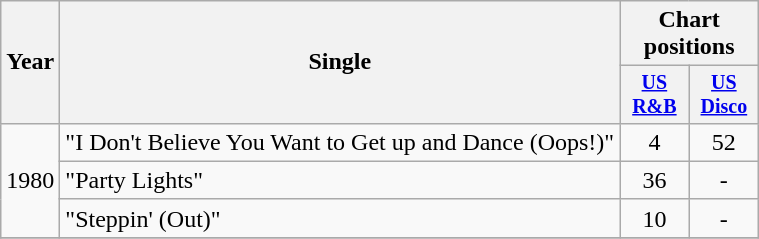<table class="wikitable" style="text-align:center;">
<tr>
<th rowspan="2">Year</th>
<th rowspan="2">Single</th>
<th colspan="2">Chart positions</th>
</tr>
<tr style="font-size:smaller;">
<th width="40"><a href='#'>US<br>R&B</a></th>
<th width="40"><a href='#'>US<br>Disco</a></th>
</tr>
<tr>
<td rowspan="3">1980</td>
<td align="left">"I Don't Believe You Want to Get up and Dance (Oops!)"</td>
<td>4</td>
<td>52</td>
</tr>
<tr>
<td align="left">"Party Lights"</td>
<td>36</td>
<td>-</td>
</tr>
<tr>
<td align="left">"Steppin' (Out)"</td>
<td>10</td>
<td>-</td>
</tr>
<tr>
</tr>
</table>
